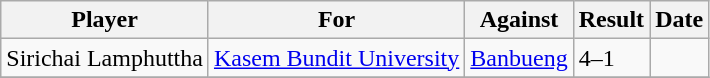<table class="wikitable sortable">
<tr>
<th>Player</th>
<th>For</th>
<th>Against</th>
<th align=center>Result</th>
<th>Date</th>
</tr>
<tr>
<td> Sirichai Lamphuttha</td>
<td><a href='#'>Kasem Bundit University</a></td>
<td><a href='#'>Banbueng</a></td>
<td>4–1</td>
<td></td>
</tr>
<tr>
</tr>
</table>
